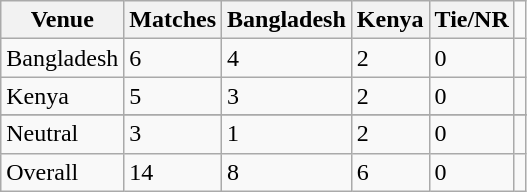<table class="wikitable">
<tr>
<th>Venue</th>
<th>Matches</th>
<th>Bangladesh</th>
<th>Kenya</th>
<th>Tie/NR</th>
</tr>
<tr>
<td>Bangladesh</td>
<td>6</td>
<td>4</td>
<td>2</td>
<td>0</td>
<td></td>
</tr>
<tr>
<td>Kenya</td>
<td>5</td>
<td>3</td>
<td>2</td>
<td>0</td>
<td></td>
</tr>
<tr>
</tr>
<tr>
<td>Neutral</td>
<td>3</td>
<td>1</td>
<td>2</td>
<td>0</td>
<td></td>
</tr>
<tr>
<td>Overall</td>
<td>14</td>
<td>8</td>
<td>6</td>
<td>0</td>
<td></td>
</tr>
</table>
